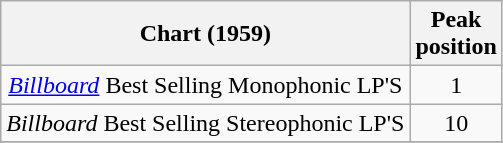<table class="wikitable sortable plainrowheaders" style="text-align:center">
<tr>
<th scope="col">Chart (1959)</th>
<th scope="col">Peak<br>position</th>
</tr>
<tr>
<td><em><a href='#'>Billboard</a></em> Best Selling Monophonic LP'S</td>
<td>1</td>
</tr>
<tr>
<td><em>Billboard</em> Best Selling Stereophonic LP'S</td>
<td>10</td>
</tr>
<tr>
</tr>
</table>
